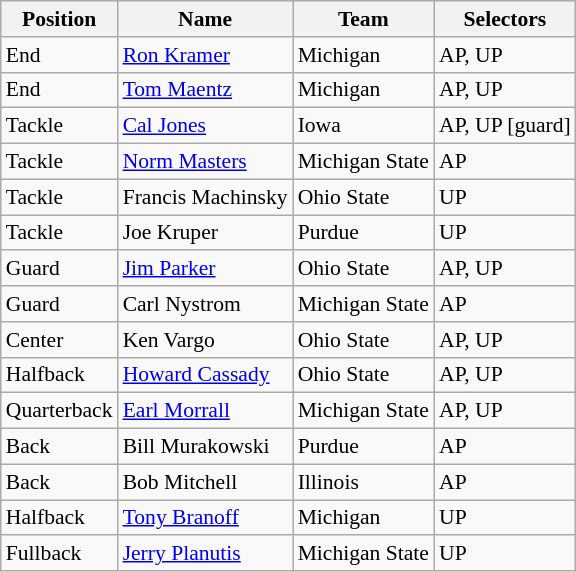<table class="wikitable" style="font-size: 90%">
<tr>
<th>Position</th>
<th>Name</th>
<th>Team</th>
<th>Selectors</th>
</tr>
<tr>
<td>End</td>
<td><a href='#'>Ron Kramer</a></td>
<td>Michigan</td>
<td>AP, UP</td>
</tr>
<tr>
<td>End</td>
<td><a href='#'>Tom Maentz</a></td>
<td>Michigan</td>
<td>AP, UP</td>
</tr>
<tr>
<td>Tackle</td>
<td><a href='#'>Cal Jones</a></td>
<td>Iowa</td>
<td>AP, UP [guard]</td>
</tr>
<tr>
<td>Tackle</td>
<td><a href='#'>Norm Masters</a></td>
<td>Michigan State</td>
<td>AP</td>
</tr>
<tr>
<td>Tackle</td>
<td>Francis Machinsky</td>
<td>Ohio State</td>
<td>UP</td>
</tr>
<tr>
<td>Tackle</td>
<td>Joe Kruper</td>
<td>Purdue</td>
<td>UP</td>
</tr>
<tr>
<td>Guard</td>
<td><a href='#'>Jim Parker</a></td>
<td>Ohio State</td>
<td>AP, UP</td>
</tr>
<tr>
<td>Guard</td>
<td>Carl Nystrom</td>
<td>Michigan State</td>
<td>AP</td>
</tr>
<tr>
<td>Center</td>
<td>Ken Vargo</td>
<td>Ohio State</td>
<td>AP, UP</td>
</tr>
<tr>
<td>Halfback</td>
<td><a href='#'>Howard Cassady</a></td>
<td>Ohio State</td>
<td>AP, UP</td>
</tr>
<tr>
<td>Quarterback</td>
<td><a href='#'>Earl Morrall</a></td>
<td>Michigan State</td>
<td>AP, UP</td>
</tr>
<tr>
<td>Back</td>
<td>Bill Murakowski</td>
<td>Purdue</td>
<td>AP</td>
</tr>
<tr>
<td>Back</td>
<td>Bob Mitchell</td>
<td>Illinois</td>
<td>AP</td>
</tr>
<tr>
<td>Halfback</td>
<td><a href='#'>Tony Branoff</a></td>
<td>Michigan</td>
<td>UP</td>
</tr>
<tr>
<td>Fullback</td>
<td><a href='#'>Jerry Planutis</a></td>
<td>Michigan State</td>
<td>UP</td>
</tr>
</table>
